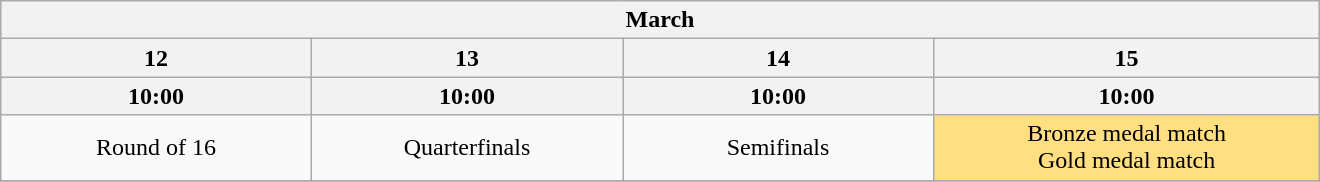<table class="wikitable" style="margin: 1em auto; text-align:center;">
<tr>
<th colspan=5>March</th>
</tr>
<tr>
<th width=200>12</th>
<th width=200>13</th>
<th width=200>14</th>
<th width=250>15</th>
</tr>
<tr>
<th>10:00</th>
<th>10:00</th>
<th>10:00</th>
<th>10:00</th>
</tr>
<tr>
<td>Round of 16</td>
<td>Quarterfinals</td>
<td>Semifinals</td>
<td style="background:#ffdf80;">Bronze medal match<br>Gold medal match</td>
</tr>
<tr>
</tr>
</table>
